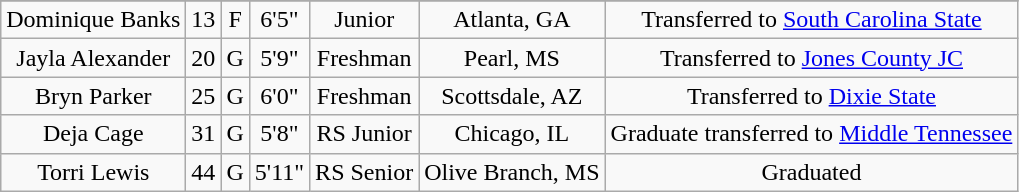<table class="wikitable sortable sortable" style="text-align: center">
<tr align=center>
</tr>
<tr>
<td>Dominique Banks</td>
<td>13</td>
<td>F</td>
<td>6'5"</td>
<td>Junior</td>
<td>Atlanta, GA</td>
<td>Transferred to <a href='#'>South Carolina State</a></td>
</tr>
<tr>
<td>Jayla Alexander</td>
<td>20</td>
<td>G</td>
<td>5'9"</td>
<td>Freshman</td>
<td>Pearl, MS</td>
<td>Transferred to <a href='#'>Jones County JC</a></td>
</tr>
<tr>
<td>Bryn Parker</td>
<td>25</td>
<td>G</td>
<td>6'0"</td>
<td>Freshman</td>
<td>Scottsdale, AZ</td>
<td>Transferred to <a href='#'>Dixie State</a></td>
</tr>
<tr>
<td>Deja Cage</td>
<td>31</td>
<td>G</td>
<td>5'8"</td>
<td>RS Junior</td>
<td>Chicago, IL</td>
<td>Graduate transferred to <a href='#'>Middle Tennessee</a></td>
</tr>
<tr>
<td>Torri Lewis</td>
<td>44</td>
<td>G</td>
<td>5'11"</td>
<td>RS Senior</td>
<td>Olive Branch, MS</td>
<td>Graduated</td>
</tr>
</table>
